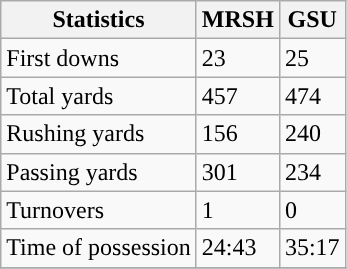<table class="wikitable" style="float: left;">
<tr>
<th>Statistics</th>
<th>MRSH</th>
<th>GSU</th>
</tr>
<tr>
<td>First downs</td>
<td>23</td>
<td>25</td>
</tr>
<tr>
<td>Total yards</td>
<td>457</td>
<td>474</td>
</tr>
<tr>
<td>Rushing yards</td>
<td>156</td>
<td>240</td>
</tr>
<tr>
<td>Passing yards</td>
<td>301</td>
<td>234</td>
</tr>
<tr>
<td>Turnovers</td>
<td>1</td>
<td>0</td>
</tr>
<tr>
<td>Time of possession</td>
<td>24:43</td>
<td>35:17</td>
</tr>
<tr>
</tr>
</table>
